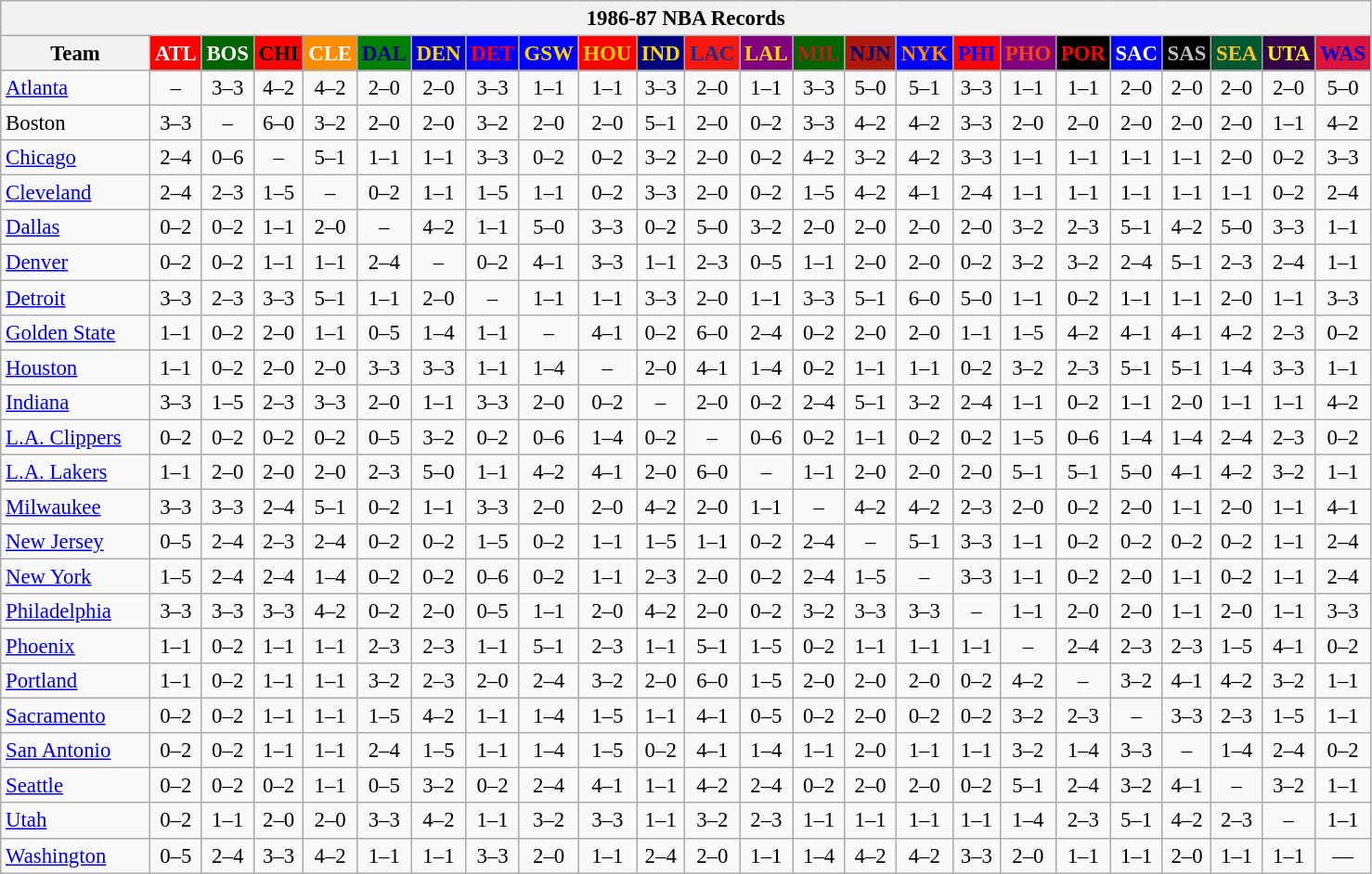<table class="wikitable" style="font-size:95%; text-align:center;">
<tr>
<th colspan=24>1986-87 NBA Records</th>
</tr>
<tr>
<th width=100>Team</th>
<th style="background:#FF0000;color:#FFFFFF;width=35">ATL</th>
<th style="background:#006400;color:#FFFFFF;width=35">BOS</th>
<th style="background:#FF0000;color:#000000;width=35">CHI</th>
<th style="background:#FF8C00;color:#FFFFFF;width=35">CLE</th>
<th style="background:#008000;color:#00008B;width=35">DAL</th>
<th style="background:#0000CD;color:#FFD700;width=35">DEN</th>
<th style="background:#0000FF;color:#FF0000;width=35">DET</th>
<th style="background:#0000FF;color:#FFD700;width=35">GSW</th>
<th style="background:#FF0000;color:#FFD700;width=35">HOU</th>
<th style="background:#000080;color:#FFD700;width=35">IND</th>
<th style="background:#F9160D;color:#1A2E8B;width=35">LAC</th>
<th style="background:#800080;color:#FFD700;width=35">LAL</th>
<th style="background:#006400;color:#B22222;width=35">MIL</th>
<th style="background:#B0170C;color:#00056D;width=35">NJN</th>
<th style="background:#0000FF;color:#FF8C00;width=35">NYK</th>
<th style="background:#FF0000;color:#0000FF;width=35">PHI</th>
<th style="background:#800080;color:#FF4500;width=35">PHO</th>
<th style="background:#000000;color:#FF0000;width=35">POR</th>
<th style="background:#0000FF;color:#FFFFFF;width=35">SAC</th>
<th style="background:#000000;color:#C0C0C0;width=35">SAS</th>
<th style="background:#005831;color:#FFC322;width=35">SEA</th>
<th style="background:#36004A;color:#FFFF00;width=35">UTA</th>
<th style="background:#DC143C;color:#0000CD;width=35">WAS</th>
</tr>
<tr>
<td style="text-align:left;"><a href='#'>Atlanta</a></td>
<td>–</td>
<td>3–3</td>
<td>4–2</td>
<td>4–2</td>
<td>2–0</td>
<td>2–0</td>
<td>3–3</td>
<td>1–1</td>
<td>1–1</td>
<td>3–3</td>
<td>2–0</td>
<td>1–1</td>
<td>3–3</td>
<td>5–0</td>
<td>5–1</td>
<td>3–3</td>
<td>1–1</td>
<td>1–1</td>
<td>2–0</td>
<td>2–0</td>
<td>2–0</td>
<td>2–0</td>
<td>5–0</td>
</tr>
<tr>
<td style="text-align:left;">Boston</td>
<td>3–3</td>
<td>–</td>
<td>6–0</td>
<td>3–2</td>
<td>2–0</td>
<td>2–0</td>
<td>3–2</td>
<td>2–0</td>
<td>2–0</td>
<td>5–1</td>
<td>2–0</td>
<td>0–2</td>
<td>3–3</td>
<td>4–2</td>
<td>4–2</td>
<td>3–3</td>
<td>2–0</td>
<td>2–0</td>
<td>2–0</td>
<td>2–0</td>
<td>2–0</td>
<td>1–1</td>
<td>4–2</td>
</tr>
<tr>
<td style="text-align:left;"><a href='#'>Chicago</a></td>
<td>2–4</td>
<td>0–6</td>
<td>–</td>
<td>5–1</td>
<td>1–1</td>
<td>1–1</td>
<td>3–3</td>
<td>0–2</td>
<td>0–2</td>
<td>3–2</td>
<td>2–0</td>
<td>0–2</td>
<td>4–2</td>
<td>3–2</td>
<td>4–2</td>
<td>3–3</td>
<td>1–1</td>
<td>1–1</td>
<td>1–1</td>
<td>1–1</td>
<td>2–0</td>
<td>0–2</td>
<td>3–3</td>
</tr>
<tr>
<td style="text-align:left;"><a href='#'>Cleveland</a></td>
<td>2–4</td>
<td>2–3</td>
<td>1–5</td>
<td>–</td>
<td>0–2</td>
<td>1–1</td>
<td>1–5</td>
<td>1–1</td>
<td>0–2</td>
<td>3–3</td>
<td>2–0</td>
<td>0–2</td>
<td>1–5</td>
<td>4–2</td>
<td>4–1</td>
<td>2–4</td>
<td>1–1</td>
<td>1–1</td>
<td>1–1</td>
<td>1–1</td>
<td>1–1</td>
<td>0–2</td>
<td>2–4</td>
</tr>
<tr>
<td style="text-align:left;"><a href='#'>Dallas</a></td>
<td>0–2</td>
<td>0–2</td>
<td>1–1</td>
<td>2–0</td>
<td>–</td>
<td>4–2</td>
<td>1–1</td>
<td>5–0</td>
<td>3–3</td>
<td>0–2</td>
<td>5–0</td>
<td>3–2</td>
<td>2–0</td>
<td>2–0</td>
<td>2–0</td>
<td>2–0</td>
<td>3–2</td>
<td>2–3</td>
<td>5–1</td>
<td>4–2</td>
<td>5–0</td>
<td>3–3</td>
<td>1–1</td>
</tr>
<tr>
<td style="text-align:left;"><a href='#'>Denver</a></td>
<td>0–2</td>
<td>0–2</td>
<td>1–1</td>
<td>1–1</td>
<td>2–4</td>
<td>–</td>
<td>0–2</td>
<td>4–1</td>
<td>3–3</td>
<td>1–1</td>
<td>2–3</td>
<td>0–5</td>
<td>1–1</td>
<td>2–0</td>
<td>2–0</td>
<td>0–2</td>
<td>3–2</td>
<td>3–2</td>
<td>2–4</td>
<td>5–1</td>
<td>2–3</td>
<td>2–4</td>
<td>1–1</td>
</tr>
<tr>
<td style="text-align:left;"><a href='#'>Detroit</a></td>
<td>3–3</td>
<td>2–3</td>
<td>3–3</td>
<td>5–1</td>
<td>1–1</td>
<td>2–0</td>
<td>–</td>
<td>1–1</td>
<td>1–1</td>
<td>3–3</td>
<td>2–0</td>
<td>1–1</td>
<td>3–3</td>
<td>5–1</td>
<td>6–0</td>
<td>5–0</td>
<td>1–1</td>
<td>0–2</td>
<td>1–1</td>
<td>1–1</td>
<td>2–0</td>
<td>1–1</td>
<td>3–3</td>
</tr>
<tr>
<td style="text-align:left;"><a href='#'>Golden State</a></td>
<td>1–1</td>
<td>0–2</td>
<td>2–0</td>
<td>1–1</td>
<td>0–5</td>
<td>1–4</td>
<td>1–1</td>
<td>–</td>
<td>4–1</td>
<td>0–2</td>
<td>6–0</td>
<td>2–4</td>
<td>0–2</td>
<td>2–0</td>
<td>2–0</td>
<td>1–1</td>
<td>1–5</td>
<td>4–2</td>
<td>4–1</td>
<td>4–1</td>
<td>4–2</td>
<td>2–3</td>
<td>0–2</td>
</tr>
<tr>
<td style="text-align:left;"><a href='#'>Houston</a></td>
<td>1–1</td>
<td>0–2</td>
<td>2–0</td>
<td>2–0</td>
<td>3–3</td>
<td>3–3</td>
<td>1–1</td>
<td>1–4</td>
<td>–</td>
<td>2–0</td>
<td>4–1</td>
<td>1–4</td>
<td>0–2</td>
<td>1–1</td>
<td>1–1</td>
<td>0–2</td>
<td>3–2</td>
<td>2–3</td>
<td>5–1</td>
<td>5–1</td>
<td>1–4</td>
<td>3–3</td>
<td>1–1</td>
</tr>
<tr>
<td style="text-align:left;"><a href='#'>Indiana</a></td>
<td>3–3</td>
<td>1–5</td>
<td>2–3</td>
<td>3–3</td>
<td>2–0</td>
<td>1–1</td>
<td>3–3</td>
<td>2–0</td>
<td>0–2</td>
<td>–</td>
<td>2–0</td>
<td>0–2</td>
<td>2–4</td>
<td>5–1</td>
<td>3–2</td>
<td>2–4</td>
<td>1–1</td>
<td>0–2</td>
<td>1–1</td>
<td>2–0</td>
<td>1–1</td>
<td>1–1</td>
<td>4–2</td>
</tr>
<tr>
<td style="text-align:left;"><a href='#'>L.A. Clippers</a></td>
<td>0–2</td>
<td>0–2</td>
<td>0–2</td>
<td>0–2</td>
<td>0–5</td>
<td>3–2</td>
<td>0–2</td>
<td>0–6</td>
<td>1–4</td>
<td>0–2</td>
<td>–</td>
<td>0–6</td>
<td>0–2</td>
<td>1–1</td>
<td>0–2</td>
<td>0–2</td>
<td>1–5</td>
<td>0–6</td>
<td>1–4</td>
<td>1–4</td>
<td>2–4</td>
<td>2–3</td>
<td>0–2</td>
</tr>
<tr>
<td style="text-align:left;"><a href='#'>L.A. Lakers</a></td>
<td>1–1</td>
<td>2–0</td>
<td>2–0</td>
<td>2–0</td>
<td>2–3</td>
<td>5–0</td>
<td>1–1</td>
<td>4–2</td>
<td>4–1</td>
<td>2–0</td>
<td>6–0</td>
<td>–</td>
<td>1–1</td>
<td>2–0</td>
<td>2–0</td>
<td>2–0</td>
<td>5–1</td>
<td>5–1</td>
<td>5–0</td>
<td>4–1</td>
<td>4–2</td>
<td>3–2</td>
<td>1–1</td>
</tr>
<tr>
<td style="text-align:left;"><a href='#'>Milwaukee</a></td>
<td>3–3</td>
<td>3–3</td>
<td>2–4</td>
<td>5–1</td>
<td>0–2</td>
<td>1–1</td>
<td>3–3</td>
<td>2–0</td>
<td>2–0</td>
<td>4–2</td>
<td>2–0</td>
<td>1–1</td>
<td>–</td>
<td>4–2</td>
<td>4–2</td>
<td>2–3</td>
<td>2–0</td>
<td>0–2</td>
<td>2–0</td>
<td>1–1</td>
<td>2–0</td>
<td>1–1</td>
<td>4–1</td>
</tr>
<tr>
<td style="text-align:left;"><a href='#'>New Jersey</a></td>
<td>0–5</td>
<td>2–4</td>
<td>2–3</td>
<td>2–4</td>
<td>0–2</td>
<td>0–2</td>
<td>1–5</td>
<td>0–2</td>
<td>1–1</td>
<td>1–5</td>
<td>1–1</td>
<td>0–2</td>
<td>2–4</td>
<td>–</td>
<td>5–1</td>
<td>3–3</td>
<td>1–1</td>
<td>0–2</td>
<td>0–2</td>
<td>0–2</td>
<td>0–2</td>
<td>1–1</td>
<td>2–4</td>
</tr>
<tr>
<td style="text-align:left;"><a href='#'>New York</a></td>
<td>1–5</td>
<td>2–4</td>
<td>2–4</td>
<td>1–4</td>
<td>0–2</td>
<td>0–2</td>
<td>0–6</td>
<td>0–2</td>
<td>1–1</td>
<td>2–3</td>
<td>2–0</td>
<td>0–2</td>
<td>2–4</td>
<td>1–5</td>
<td>–</td>
<td>3–3</td>
<td>1–1</td>
<td>0–2</td>
<td>2–0</td>
<td>1–1</td>
<td>0–2</td>
<td>1–1</td>
<td>2–4</td>
</tr>
<tr>
<td style="text-align:left;"><a href='#'>Philadelphia</a></td>
<td>3–3</td>
<td>3–3</td>
<td>3–3</td>
<td>4–2</td>
<td>0–2</td>
<td>2–0</td>
<td>0–5</td>
<td>1–1</td>
<td>2–0</td>
<td>4–2</td>
<td>2–0</td>
<td>0–2</td>
<td>3–2</td>
<td>3–3</td>
<td>3–3</td>
<td>–</td>
<td>1–1</td>
<td>2–0</td>
<td>2–0</td>
<td>1–1</td>
<td>2–0</td>
<td>1–1</td>
<td>3–3</td>
</tr>
<tr>
<td style="text-align:left;"><a href='#'>Phoenix</a></td>
<td>1–1</td>
<td>0–2</td>
<td>1–1</td>
<td>1–1</td>
<td>2–3</td>
<td>2–3</td>
<td>1–1</td>
<td>5–1</td>
<td>2–3</td>
<td>1–1</td>
<td>5–1</td>
<td>1–5</td>
<td>0–2</td>
<td>1–1</td>
<td>1–1</td>
<td>1–1</td>
<td>–</td>
<td>2–4</td>
<td>2–3</td>
<td>2–3</td>
<td>1–5</td>
<td>4–1</td>
<td>0–2</td>
</tr>
<tr>
<td style="text-align:left;"><a href='#'>Portland</a></td>
<td>1–1</td>
<td>0–2</td>
<td>1–1</td>
<td>1–1</td>
<td>3–2</td>
<td>2–3</td>
<td>2–0</td>
<td>2–4</td>
<td>3–2</td>
<td>2–0</td>
<td>6–0</td>
<td>1–5</td>
<td>2–0</td>
<td>2–0</td>
<td>2–0</td>
<td>0–2</td>
<td>4–2</td>
<td>–</td>
<td>3–2</td>
<td>4–1</td>
<td>4–2</td>
<td>3–2</td>
<td>1–1</td>
</tr>
<tr>
<td style="text-align:left;"><a href='#'>Sacramento</a></td>
<td>0–2</td>
<td>0–2</td>
<td>1–1</td>
<td>1–1</td>
<td>1–5</td>
<td>4–2</td>
<td>1–1</td>
<td>1–4</td>
<td>1–5</td>
<td>1–1</td>
<td>4–1</td>
<td>0–5</td>
<td>0–2</td>
<td>2–0</td>
<td>0–2</td>
<td>0–2</td>
<td>3–2</td>
<td>2–3</td>
<td>–</td>
<td>3–3</td>
<td>2–3</td>
<td>1–5</td>
<td>1–1</td>
</tr>
<tr>
<td style="text-align:left;"><a href='#'>San Antonio</a></td>
<td>0–2</td>
<td>0–2</td>
<td>1–1</td>
<td>1–1</td>
<td>2–4</td>
<td>1–5</td>
<td>1–1</td>
<td>1–4</td>
<td>1–5</td>
<td>0–2</td>
<td>4–1</td>
<td>1–4</td>
<td>1–1</td>
<td>2–0</td>
<td>1–1</td>
<td>1–1</td>
<td>3–2</td>
<td>1–4</td>
<td>3–3</td>
<td>–</td>
<td>1–4</td>
<td>2–4</td>
<td>0–2</td>
</tr>
<tr>
<td style="text-align:left;"><a href='#'>Seattle</a></td>
<td>0–2</td>
<td>0–2</td>
<td>0–2</td>
<td>1–1</td>
<td>0–5</td>
<td>3–2</td>
<td>0–2</td>
<td>2–4</td>
<td>4–1</td>
<td>1–1</td>
<td>4–2</td>
<td>2–4</td>
<td>0–2</td>
<td>2–0</td>
<td>2–0</td>
<td>0–2</td>
<td>5–1</td>
<td>2–4</td>
<td>3–2</td>
<td>4–1</td>
<td>–</td>
<td>3–2</td>
<td>1–1</td>
</tr>
<tr>
<td style="text-align:left;"><a href='#'>Utah</a></td>
<td>0–2</td>
<td>1–1</td>
<td>2–0</td>
<td>2–0</td>
<td>3–3</td>
<td>4–2</td>
<td>1–1</td>
<td>3–2</td>
<td>3–3</td>
<td>1–1</td>
<td>3–2</td>
<td>2–3</td>
<td>1–1</td>
<td>1–1</td>
<td>1–1</td>
<td>1–1</td>
<td>1–4</td>
<td>2–3</td>
<td>5–1</td>
<td>4–2</td>
<td>2–3</td>
<td>–</td>
<td>1–1</td>
</tr>
<tr>
<td style="text-align:left;"><a href='#'>Washington</a></td>
<td>0–5</td>
<td>2–4</td>
<td>3–3</td>
<td>4–2</td>
<td>1–1</td>
<td>1–1</td>
<td>3–3</td>
<td>2–0</td>
<td>1–1</td>
<td>2–4</td>
<td>2–0</td>
<td>1–1</td>
<td>1–4</td>
<td>4–2</td>
<td>4–2</td>
<td>3–3</td>
<td>2–0</td>
<td>1–1</td>
<td>1–1</td>
<td>2–0</td>
<td>1–1</td>
<td>1–1</td>
<td>—</td>
</tr>
</table>
